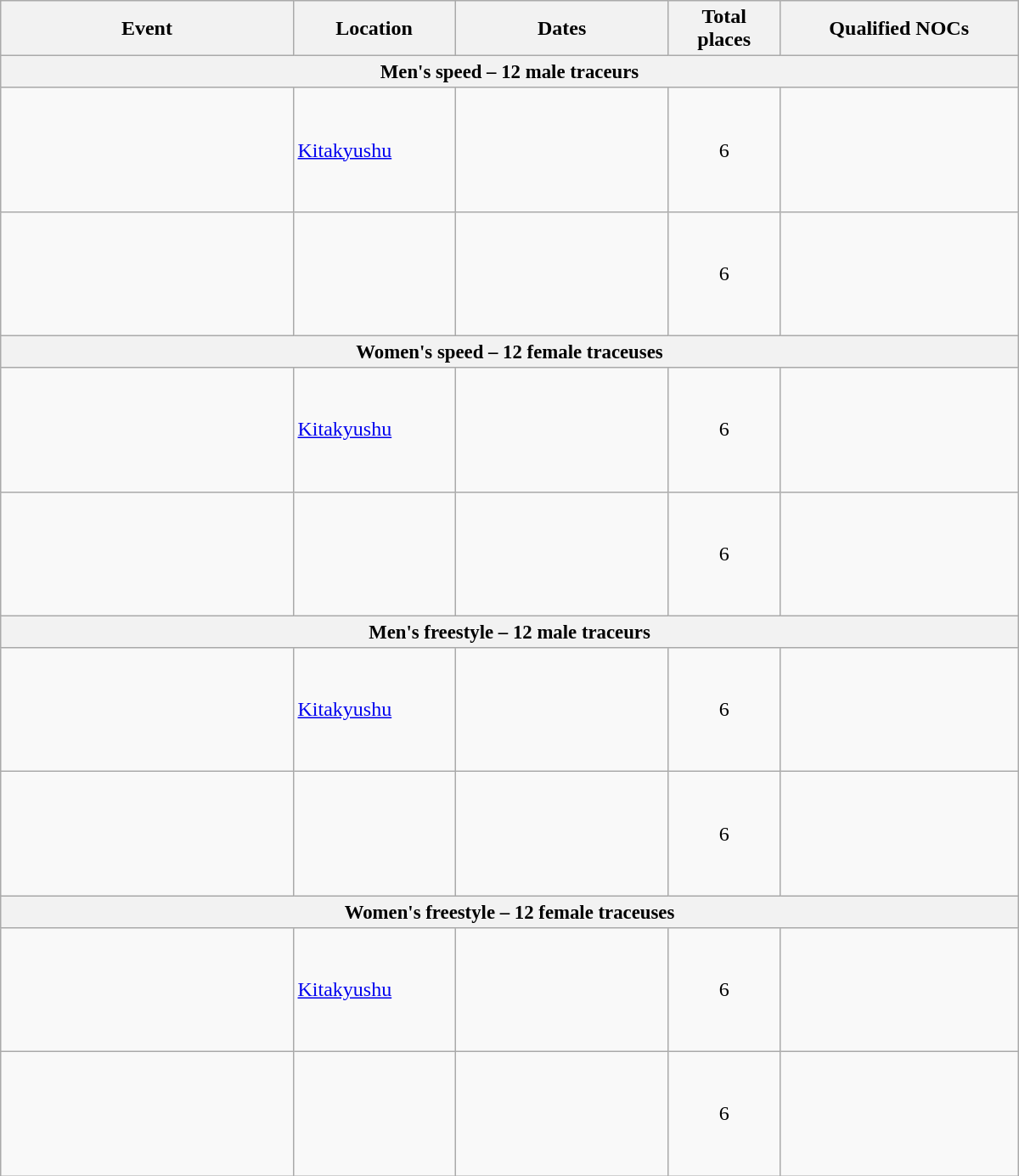<table class="wikitable" width=800>
<tr>
<th>Event</th>
<th width=120>Location</th>
<th width=160>Dates</th>
<th width=80>Total places</th>
<th width=180>Qualified NOCs</th>
</tr>
<tr style="font-size:95%;">
<th colspan=5>Men's speed – 12 male traceurs</th>
</tr>
<tr>
<td></td>
<td> <a href='#'>Kitakyushu</a></td>
<td align="center"></td>
<td align="center">6</td>
<td><br><br><br><br><br></td>
</tr>
<tr>
<td></td>
<td></td>
<td></td>
<td align="center">6</td>
<td><br><br><br><br><br></td>
</tr>
<tr style="font-size:95%;">
<th colspan=5>Women's speed – 12 female traceuses</th>
</tr>
<tr>
<td></td>
<td> <a href='#'>Kitakyushu</a></td>
<td align="center"></td>
<td align="center">6</td>
<td><br><br><br><br><br></td>
</tr>
<tr>
<td></td>
<td></td>
<td></td>
<td align="center">6</td>
<td><br><br><br><br><br></td>
</tr>
<tr style="font-size:95%;">
<th colspan=5>Men's freestyle – 12 male traceurs</th>
</tr>
<tr>
<td></td>
<td> <a href='#'>Kitakyushu</a></td>
<td align="center"></td>
<td align="center">6</td>
<td><br><br><br><br><br></td>
</tr>
<tr>
<td></td>
<td></td>
<td></td>
<td align="center">6</td>
<td><br><br><br><br><br></td>
</tr>
<tr style="font-size:95%;">
<th colspan=5>Women's freestyle – 12 female traceuses</th>
</tr>
<tr>
<td></td>
<td> <a href='#'>Kitakyushu</a></td>
<td align="center"></td>
<td align="center">6</td>
<td><br><br><br><br><br></td>
</tr>
<tr>
<td></td>
<td></td>
<td></td>
<td align="center">6</td>
<td><br><br><br><br><br></td>
</tr>
</table>
